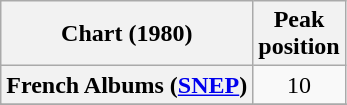<table class="wikitable sortable plainrowheaders">
<tr>
<th>Chart (1980)</th>
<th>Peak<br>position</th>
</tr>
<tr>
<th scope="row">French Albums (<a href='#'>SNEP</a>)</th>
<td align="center">10</td>
</tr>
<tr>
</tr>
<tr>
</tr>
</table>
